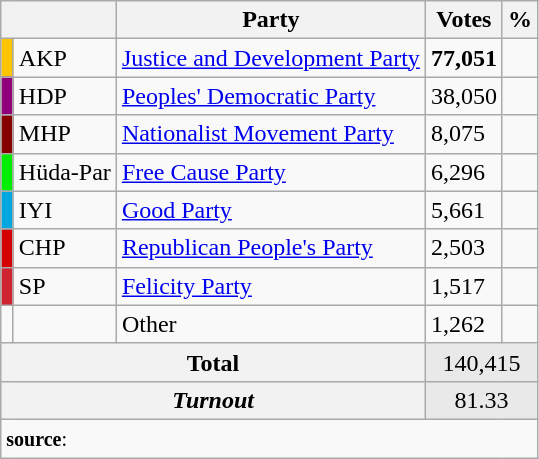<table class="wikitable">
<tr>
<th colspan="2" align="center"></th>
<th align="center">Party</th>
<th align="center">Votes</th>
<th align="center">%</th>
</tr>
<tr align="left">
<td bgcolor="#FDC400" width="1"></td>
<td>AKP</td>
<td><a href='#'>Justice and Development Party</a></td>
<td><strong>77,051</strong></td>
<td><strong></strong></td>
</tr>
<tr align="left">
<td bgcolor="#91007B" width="1"></td>
<td>HDP</td>
<td><a href='#'>Peoples' Democratic Party</a></td>
<td>38,050</td>
<td></td>
</tr>
<tr align="left">
<td bgcolor="#870000" width="1"></td>
<td>MHP</td>
<td><a href='#'>Nationalist Movement Party</a></td>
<td>8,075</td>
<td></td>
</tr>
<tr align="left">
<td bgcolor="#green" width="1"></td>
<td>Hüda-Par</td>
<td><a href='#'>Free Cause Party</a></td>
<td>6,296</td>
<td></td>
</tr>
<tr align="left">
<td bgcolor="#01A7E1" width="1"></td>
<td>IYI</td>
<td><a href='#'>Good Party</a></td>
<td>5,661</td>
<td></td>
</tr>
<tr align="left">
<td bgcolor="#d50000" width="1"></td>
<td>CHP</td>
<td><a href='#'>Republican People's Party</a></td>
<td>2,503</td>
<td></td>
</tr>
<tr align="left">
<td bgcolor="#D02433" width="1"></td>
<td>SP</td>
<td><a href='#'>Felicity Party</a></td>
<td>1,517</td>
<td></td>
</tr>
<tr align="left">
<td bgcolor="" width="1"></td>
<td></td>
<td>Other</td>
<td>1,262</td>
<td></td>
</tr>
<tr align="left" style="background-color:#E9E9E9">
<th colspan="3" align="center"><strong>Total</strong></th>
<td colspan="5" align="center">140,415</td>
</tr>
<tr align="left" style="background-color:#E9E9E9">
<th colspan="3" align="center"><em>Turnout</em></th>
<td colspan="5" align="center">81.33</td>
</tr>
<tr>
<td colspan="9" align="left"><small><strong>source</strong>: </small></td>
</tr>
</table>
